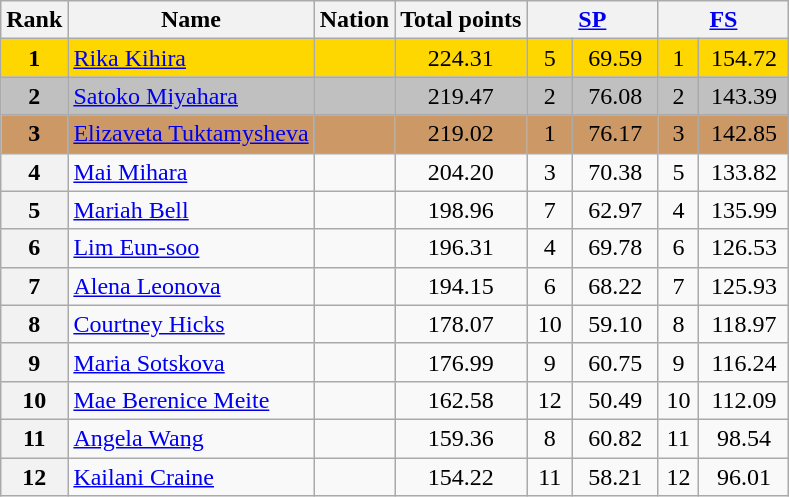<table class="wikitable sortable">
<tr>
<th>Rank</th>
<th>Name</th>
<th>Nation</th>
<th>Total points</th>
<th colspan="2" width="80px"><a href='#'>SP</a></th>
<th colspan="2" width="80px"><a href='#'>FS</a></th>
</tr>
<tr bgcolor="gold">
<td align="center"><strong>1</strong></td>
<td><a href='#'>Rika Kihira</a></td>
<td></td>
<td align="center">224.31</td>
<td align="center">5</td>
<td align="center">69.59</td>
<td align="center">1</td>
<td align="center">154.72</td>
</tr>
<tr bgcolor="silver">
<td align="center"><strong>2</strong></td>
<td><a href='#'>Satoko Miyahara</a></td>
<td></td>
<td align="center">219.47</td>
<td align="center">2</td>
<td align="center">76.08</td>
<td align="center">2</td>
<td align="center">143.39</td>
</tr>
<tr bgcolor="cc9966">
<td align="center"><strong>3</strong></td>
<td><a href='#'>Elizaveta Tuktamysheva</a></td>
<td></td>
<td align="center">219.02</td>
<td align="center">1</td>
<td align="center">76.17</td>
<td align="center">3</td>
<td align="center">142.85</td>
</tr>
<tr>
<th>4</th>
<td><a href='#'>Mai Mihara</a></td>
<td></td>
<td align="center">204.20</td>
<td align="center">3</td>
<td align="center">70.38</td>
<td align="center">5</td>
<td align="center">133.82</td>
</tr>
<tr>
<th>5</th>
<td><a href='#'>Mariah Bell</a></td>
<td></td>
<td align="center">198.96</td>
<td align="center">7</td>
<td align="center">62.97</td>
<td align="center">4</td>
<td align="center">135.99</td>
</tr>
<tr>
<th>6</th>
<td><a href='#'>Lim Eun-soo</a></td>
<td></td>
<td align="center">196.31</td>
<td align="center">4</td>
<td align="center">69.78</td>
<td align="center">6</td>
<td align="center">126.53</td>
</tr>
<tr>
<th>7</th>
<td><a href='#'>Alena Leonova</a></td>
<td></td>
<td align="center">194.15</td>
<td align="center">6</td>
<td align="center">68.22</td>
<td align="center">7</td>
<td align="center">125.93</td>
</tr>
<tr>
<th>8</th>
<td><a href='#'>Courtney Hicks</a></td>
<td></td>
<td align="center">178.07</td>
<td align="center">10</td>
<td align="center">59.10</td>
<td align="center">8</td>
<td align="center">118.97</td>
</tr>
<tr>
<th>9</th>
<td><a href='#'>Maria Sotskova</a></td>
<td></td>
<td align="center">176.99</td>
<td align="center">9</td>
<td align="center">60.75</td>
<td align="center">9</td>
<td align="center">116.24</td>
</tr>
<tr>
<th>10</th>
<td><a href='#'>Mae Berenice Meite</a></td>
<td></td>
<td align="center">162.58</td>
<td align="center">12</td>
<td align="center">50.49</td>
<td align="center">10</td>
<td align="center">112.09</td>
</tr>
<tr>
<th>11</th>
<td><a href='#'>Angela Wang</a></td>
<td></td>
<td align="center">159.36</td>
<td align="center">8</td>
<td align="center">60.82</td>
<td align="center">11</td>
<td align="center">98.54</td>
</tr>
<tr>
<th>12</th>
<td><a href='#'>Kailani Craine</a></td>
<td></td>
<td align="center">154.22</td>
<td align="center">11</td>
<td align="center">58.21</td>
<td align="center">12</td>
<td align="center">96.01</td>
</tr>
</table>
